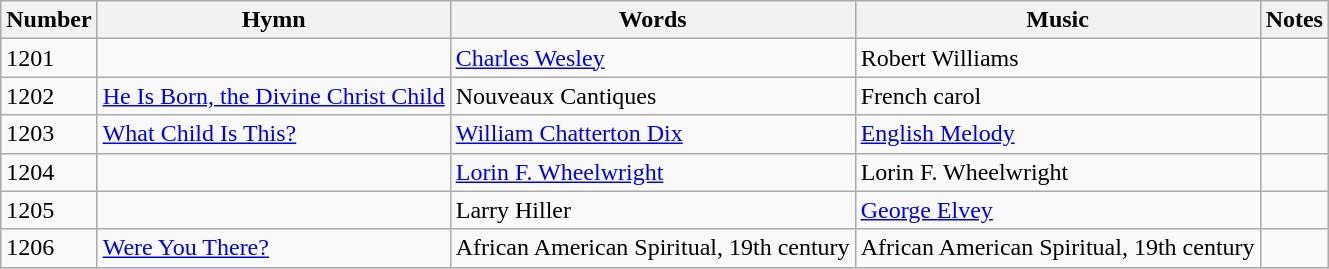<table class="wikitable mw-collapsible ">
<tr>
<th>Number</th>
<th>Hymn</th>
<th>Words</th>
<th>Music</th>
<th>Notes</th>
</tr>
<tr>
<td>1201</td>
<td></td>
<td><a href='#'>Charles Wesley</a></td>
<td>Robert Williams</td>
</tr>
<tr>
<td>1202</td>
<td><a href='#'>He Is Born, the Divine Christ Child</a></td>
<td>Nouveaux Cantiques</td>
<td>French carol</td>
<td></td>
</tr>
<tr>
<td>1203</td>
<td><a href='#'>What Child Is This?</a></td>
<td><a href='#'>William Chatterton Dix</a></td>
<td><a href='#'>English Melody</a></td>
<td></td>
</tr>
<tr>
<td>1204</td>
<td></td>
<td><a href='#'>Lorin F. Wheelwright</a></td>
<td>Lorin F. Wheelwright</td>
<td></td>
</tr>
<tr>
<td>1205</td>
<td></td>
<td>Larry Hiller</td>
<td><a href='#'>George Elvey</a></td>
<td></td>
</tr>
<tr>
<td>1206</td>
<td><a href='#'>Were You There?</a></td>
<td>African American Spiritual, 19th century</td>
<td>African American Spiritual, 19th century</td>
<td></td>
</tr>
</table>
